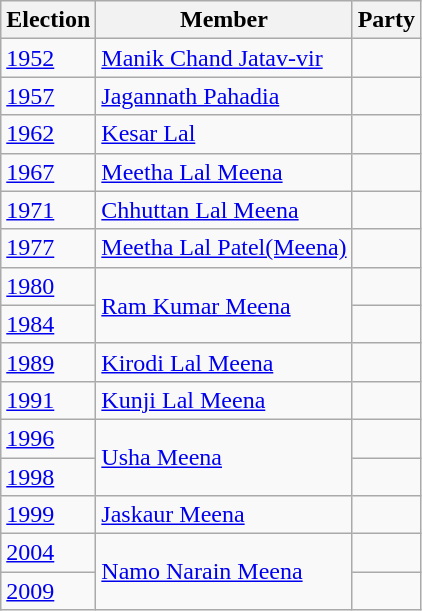<table class="wikitable sortable">
<tr>
<th>Election</th>
<th>Member</th>
<th colspan="2">Party</th>
</tr>
<tr>
<td><a href='#'>1952</a></td>
<td><a href='#'>Manik Chand Jatav-vir</a></td>
<td></td>
</tr>
<tr>
<td><a href='#'>1957</a></td>
<td><a href='#'>Jagannath Pahadia</a></td>
<td></td>
</tr>
<tr>
<td><a href='#'>1962</a></td>
<td><a href='#'>Kesar Lal</a></td>
<td></td>
</tr>
<tr>
<td><a href='#'>1967</a></td>
<td><a href='#'>Meetha Lal Meena</a></td>
</tr>
<tr>
<td><a href='#'>1971</a></td>
<td><a href='#'>Chhuttan Lal Meena</a></td>
<td></td>
</tr>
<tr>
<td><a href='#'>1977</a></td>
<td><a href='#'>Meetha Lal Patel(Meena)</a></td>
<td></td>
</tr>
<tr>
<td><a href='#'>1980</a></td>
<td rowspan=2><a href='#'>Ram Kumar Meena</a></td>
<td></td>
</tr>
<tr>
<td><a href='#'>1984</a></td>
</tr>
<tr>
<td><a href='#'>1989</a></td>
<td><a href='#'>Kirodi Lal Meena</a></td>
<td></td>
</tr>
<tr>
<td><a href='#'>1991</a></td>
<td><a href='#'>Kunji Lal Meena</a></td>
</tr>
<tr>
<td><a href='#'>1996</a></td>
<td rowspan=2><a href='#'>Usha Meena</a></td>
<td></td>
</tr>
<tr>
<td><a href='#'>1998</a></td>
</tr>
<tr>
<td><a href='#'>1999</a></td>
<td><a href='#'>Jaskaur Meena</a></td>
<td></td>
</tr>
<tr>
<td><a href='#'>2004</a></td>
<td rowspan=2><a href='#'>Namo Narain Meena</a></td>
<td></td>
</tr>
<tr>
<td><a href='#'>2009</a></td>
</tr>
</table>
